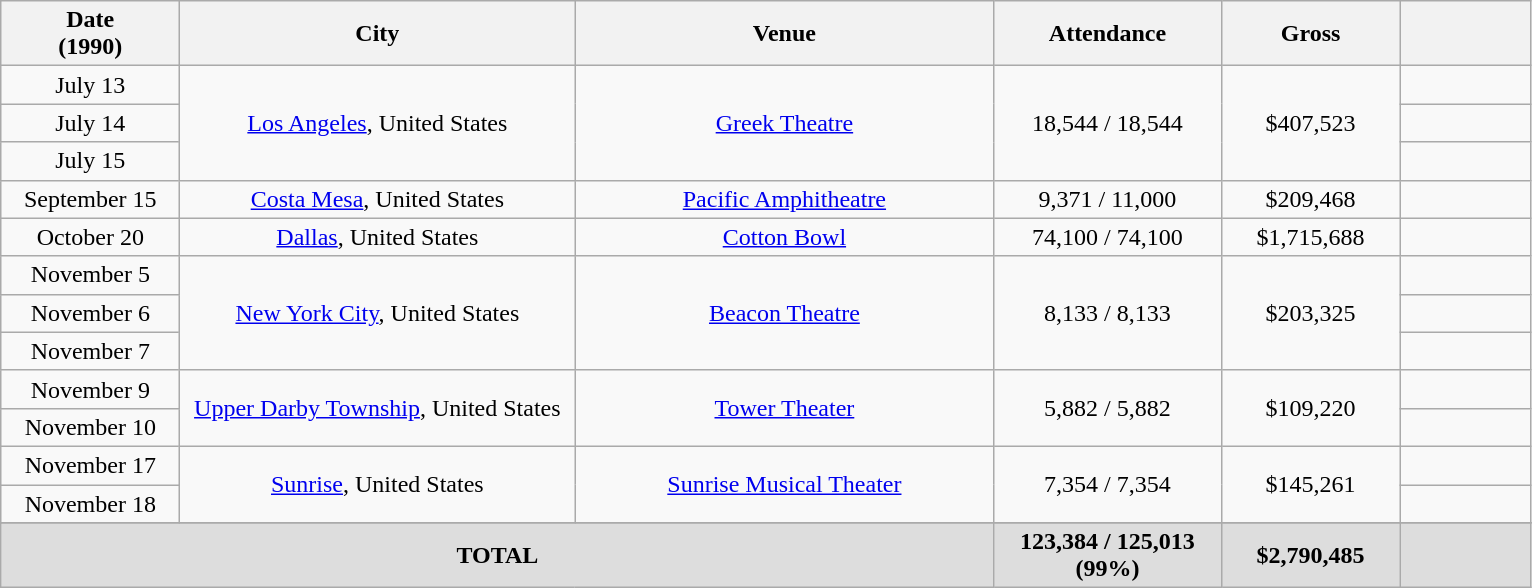<table class="wikitable sortable plainrowheaders" style="text-align:center;">
<tr>
<th scope="col" style="width:7em;">Date<br>(1990)</th>
<th scope="col" style="width:16em;">City</th>
<th scope="col" style="width:17em;">Venue</th>
<th scope="col" style="width:9em;">Attendance</th>
<th scope="col" style="width:7em;">Gross</th>
<th scope="col" style="width:5em;" class="unsortable"></th>
</tr>
<tr>
<td>July 13</td>
<td rowspan="3"><a href='#'>Los Angeles</a>, United States</td>
<td rowspan="3"><a href='#'>Greek Theatre</a></td>
<td rowspan="3">18,544 / 18,544</td>
<td rowspan="3">$407,523</td>
<td></td>
</tr>
<tr>
<td>July 14</td>
<td></td>
</tr>
<tr>
<td>July 15</td>
<td></td>
</tr>
<tr>
<td>September 15</td>
<td><a href='#'>Costa Mesa</a>, United States</td>
<td><a href='#'>Pacific Amphitheatre</a></td>
<td>9,371 / 11,000</td>
<td>$209,468</td>
<td></td>
</tr>
<tr>
<td>October 20</td>
<td><a href='#'>Dallas</a>, United States</td>
<td><a href='#'>Cotton Bowl</a></td>
<td>74,100 / 74,100</td>
<td>$1,715,688</td>
<td></td>
</tr>
<tr>
<td>November 5</td>
<td rowspan="3"><a href='#'>New York City</a>, United States</td>
<td rowspan="3"><a href='#'>Beacon Theatre</a></td>
<td rowspan="3">8,133 / 8,133</td>
<td rowspan="3">$203,325</td>
<td></td>
</tr>
<tr>
<td>November 6</td>
<td></td>
</tr>
<tr>
<td>November 7</td>
<td></td>
</tr>
<tr>
<td>November 9</td>
<td rowspan="2"><a href='#'>Upper Darby Township</a>, United States</td>
<td rowspan="2"><a href='#'>Tower Theater</a></td>
<td rowspan="2">5,882 / 5,882</td>
<td rowspan="2">$109,220</td>
<td></td>
</tr>
<tr>
<td>November 10</td>
<td></td>
</tr>
<tr>
<td>November 17</td>
<td rowspan="2"><a href='#'>Sunrise</a>, United States</td>
<td rowspan="2"><a href='#'>Sunrise Musical Theater</a></td>
<td rowspan="2">7,354 / 7,354</td>
<td rowspan="2">$145,261</td>
<td></td>
</tr>
<tr>
<td>November 18</td>
<td></td>
</tr>
<tr>
</tr>
<tr style="background:#ddd;">
<td colspan="3"><strong>TOTAL</strong></td>
<td><strong>123,384 / 125,013 (99%)</strong></td>
<td><strong>$2,790,485</strong></td>
<td></td>
</tr>
</table>
